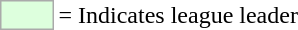<table>
<tr>
<td style="background:#DDFFDD; border:1px solid #aaa; width:2em;"></td>
<td>= Indicates league leader</td>
</tr>
</table>
